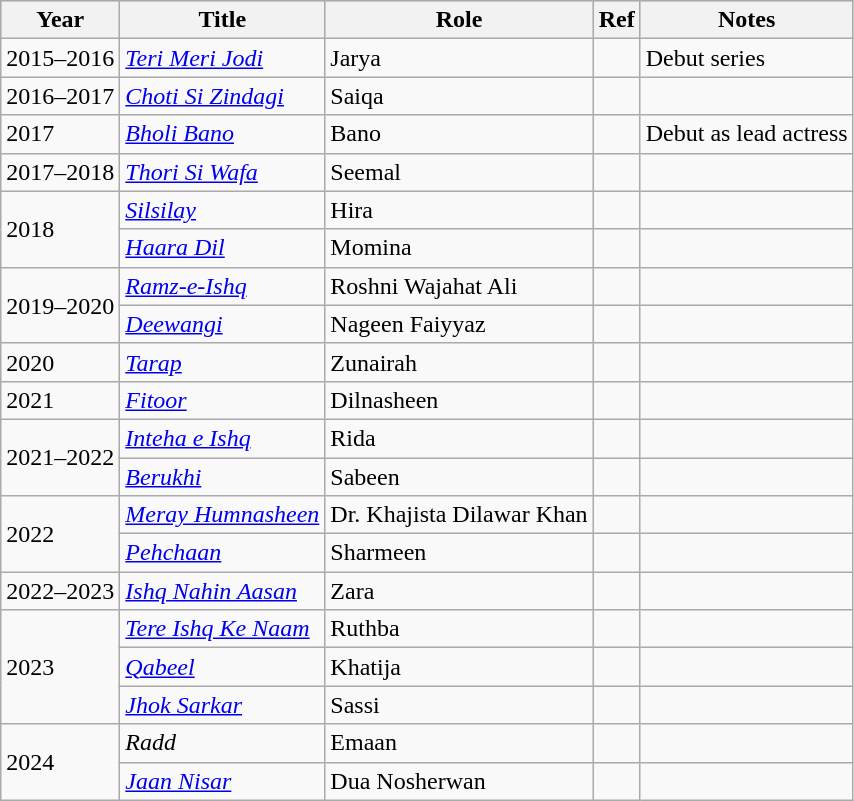<table class="wikitable sortable plainrowheaders">
<tr style="background:#ccc; text-align:center;">
<th scope="col">Year</th>
<th scope="col">Title</th>
<th scope="col">Role</th>
<th scope="col">Ref</th>
<th scope="col" class="unsortable">Notes</th>
</tr>
<tr>
<td>2015–2016</td>
<td><em><a href='#'>Teri Meri Jodi</a></em></td>
<td>Jarya</td>
<td></td>
<td>Debut series</td>
</tr>
<tr>
<td>2016–2017</td>
<td><em><a href='#'>Choti Si Zindagi</a></em></td>
<td>Saiqa</td>
<td></td>
<td></td>
</tr>
<tr>
<td>2017</td>
<td><em><a href='#'>Bholi Bano</a></em></td>
<td>Bano</td>
<td></td>
<td>Debut as lead actress</td>
</tr>
<tr>
<td>2017–2018</td>
<td><em><a href='#'>Thori Si Wafa</a></em></td>
<td>Seemal</td>
<td></td>
<td></td>
</tr>
<tr>
<td rowspan=2>2018</td>
<td><em><a href='#'>Silsilay</a></em></td>
<td>Hira</td>
<td></td>
<td></td>
</tr>
<tr>
<td><em><a href='#'>Haara Dil</a></em></td>
<td>Momina</td>
<td></td>
<td></td>
</tr>
<tr>
<td rowspan="2">2019–2020</td>
<td><em><a href='#'>Ramz-e-Ishq</a></em></td>
<td>Roshni Wajahat Ali</td>
<td></td>
<td></td>
</tr>
<tr>
<td><em><a href='#'>Deewangi</a></em></td>
<td>Nageen Faiyyaz</td>
<td></td>
<td></td>
</tr>
<tr>
<td>2020</td>
<td><em><a href='#'>Tarap</a></em></td>
<td>Zunairah</td>
<td></td>
<td></td>
</tr>
<tr>
<td>2021</td>
<td><em><a href='#'>Fitoor</a></em></td>
<td>Dilnasheen</td>
<td></td>
<td></td>
</tr>
<tr>
<td rowspan="2">2021–2022</td>
<td><em><a href='#'>Inteha e Ishq</a></em></td>
<td>Rida</td>
<td></td>
<td></td>
</tr>
<tr>
<td><em><a href='#'>Berukhi</a></em></td>
<td>Sabeen</td>
<td></td>
<td></td>
</tr>
<tr>
<td rowspan="2">2022</td>
<td><em><a href='#'>Meray Humnasheen</a></em></td>
<td>Dr. Khajista Dilawar Khan</td>
<td></td>
<td></td>
</tr>
<tr>
<td><a href='#'><em>Pehchaan</em></a></td>
<td>Sharmeen</td>
<td></td>
</tr>
<tr>
<td>2022–2023</td>
<td><em><a href='#'>Ishq Nahin Aasan</a></em></td>
<td>Zara</td>
<td></td>
<td></td>
</tr>
<tr>
<td rowspan=3>2023</td>
<td><em><a href='#'>Tere Ishq Ke Naam</a></em></td>
<td>Ruthba</td>
<td></td>
<td></td>
</tr>
<tr>
<td><em><a href='#'>Qabeel</a></em></td>
<td>Khatija</td>
<td></td>
</tr>
<tr>
<td><em><a href='#'>Jhok Sarkar</a></em></td>
<td>Sassi</td>
<td></td>
<td></td>
</tr>
<tr>
<td rowspan="2">2024</td>
<td><em>Radd</em></td>
<td>Emaan</td>
<td></td>
<td></td>
</tr>
<tr>
<td><em><a href='#'>Jaan Nisar</a></em></td>
<td>Dua Nosherwan</td>
<td></td>
<td></td>
</tr>
</table>
